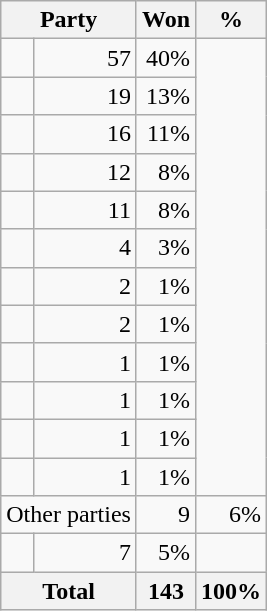<table class=wikitable style="text-align:right;">
<tr>
<th colspan=2>Party</th>
<th>Won</th>
<th>%</th>
</tr>
<tr>
<td></td>
<td>57</td>
<td>40%</td>
</tr>
<tr>
<td></td>
<td>19</td>
<td>13%</td>
</tr>
<tr>
<td></td>
<td>16</td>
<td>11%</td>
</tr>
<tr>
<td></td>
<td>12</td>
<td>8%</td>
</tr>
<tr>
<td></td>
<td>11</td>
<td>8%</td>
</tr>
<tr>
<td></td>
<td>4</td>
<td>3%</td>
</tr>
<tr>
<td></td>
<td>2</td>
<td>1%</td>
</tr>
<tr>
<td></td>
<td>2</td>
<td>1%</td>
</tr>
<tr>
<td></td>
<td>1</td>
<td>1%</td>
</tr>
<tr>
<td></td>
<td>1</td>
<td>1%</td>
</tr>
<tr>
<td></td>
<td>1</td>
<td>1%</td>
</tr>
<tr>
<td></td>
<td>1</td>
<td>1%</td>
</tr>
<tr>
<td colspan=2 align=left>Other parties</td>
<td>9</td>
<td>6%</td>
</tr>
<tr>
<td></td>
<td>7</td>
<td>5%</td>
</tr>
<tr>
<th colspan=2>Total</th>
<th>143</th>
<th>100%</th>
</tr>
</table>
